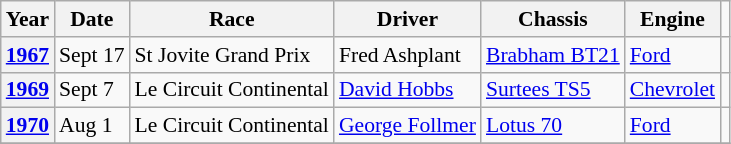<table class="wikitable" style="font-size: 90%;">
<tr>
<th>Year</th>
<th>Date</th>
<th>Race</th>
<th>Driver</th>
<th>Chassis</th>
<th>Engine</th>
<td></td>
</tr>
<tr>
<th><a href='#'>1967</a></th>
<td>Sept 17</td>
<td>St Jovite Grand Prix</td>
<td> Fred Ashplant</td>
<td><a href='#'>Brabham BT21</a></td>
<td><a href='#'>Ford</a></td>
<td></td>
</tr>
<tr>
<th><a href='#'>1969</a></th>
<td>Sept 7</td>
<td>Le Circuit Continental</td>
<td> <a href='#'>David Hobbs</a></td>
<td><a href='#'>Surtees TS5</a></td>
<td><a href='#'>Chevrolet</a></td>
<td></td>
</tr>
<tr>
<th><a href='#'>1970</a></th>
<td>Aug 1</td>
<td>Le Circuit Continental</td>
<td> <a href='#'>George Follmer</a></td>
<td><a href='#'>Lotus 70</a></td>
<td><a href='#'>Ford</a></td>
<td></td>
</tr>
<tr>
</tr>
</table>
